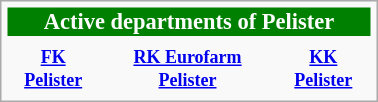<table class="infobox" style="font-size: 75%; width: 21em; text-align: center">
<tr>
<th colspan=3 style="font-size: 125%; background-color:green; color: #FFFFFF">Active departments of Pelister</th>
</tr>
<tr>
<th></th>
<th></th>
<th></th>
</tr>
<tr>
<th><a href='#'>FK Pelister</a></th>
<th><a href='#'>RK Eurofarm Pelister</a></th>
<th><a href='#'>KK Pelister</a></th>
</tr>
</table>
